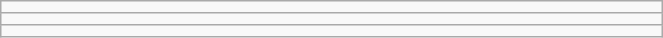<table class="wikitable" style=" text-align:center; font-size:110%;" width="35%">
<tr>
<td></td>
</tr>
<tr>
<td></td>
</tr>
<tr>
<td></td>
</tr>
</table>
